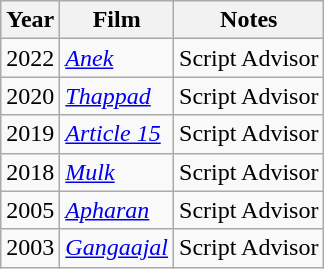<table class="wikitable">
<tr>
<th>Year</th>
<th>Film</th>
<th>Notes</th>
</tr>
<tr>
<td>2022</td>
<td><em><a href='#'>Anek</a></em></td>
<td>Script Advisor</td>
</tr>
<tr>
<td>2020</td>
<td><em><a href='#'>Thappad</a></em></td>
<td>Script Advisor</td>
</tr>
<tr>
<td>2019</td>
<td><em><a href='#'>Article 15</a></em></td>
<td>Script Advisor</td>
</tr>
<tr>
<td>2018</td>
<td><em><a href='#'>Mulk</a></em></td>
<td>Script Advisor</td>
</tr>
<tr>
<td>2005</td>
<td><em><a href='#'>Apharan</a></em></td>
<td>Script Advisor</td>
</tr>
<tr>
<td>2003</td>
<td><em><a href='#'>Gangaajal</a></em></td>
<td>Script Advisor</td>
</tr>
</table>
